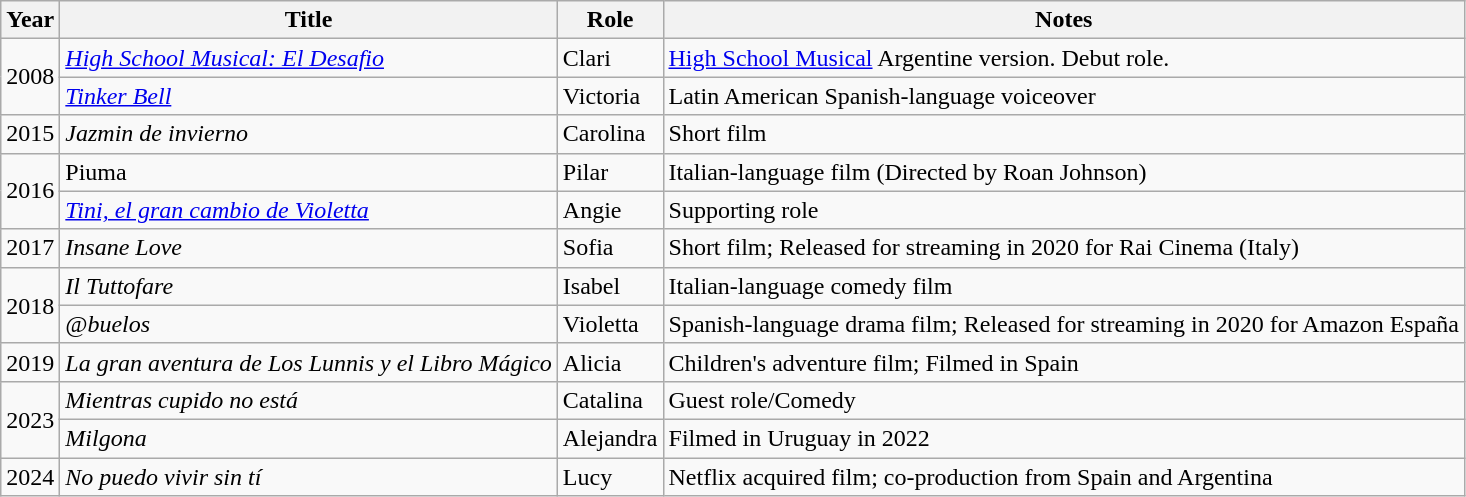<table class="wikitable">
<tr>
<th>Year</th>
<th>Title</th>
<th>Role</th>
<th>Notes</th>
</tr>
<tr>
<td rowspan="2">2008</td>
<td><em><a href='#'>High School Musical: El Desafio</a></em></td>
<td>Clari</td>
<td><a href='#'>High School Musical</a> Argentine version. Debut role.</td>
</tr>
<tr>
<td><em><a href='#'>Tinker Bell</a></em></td>
<td>Victoria</td>
<td>Latin American Spanish-language voiceover</td>
</tr>
<tr>
<td>2015</td>
<td><em>Jazmin de invierno</em></td>
<td>Carolina</td>
<td>Short film</td>
</tr>
<tr>
<td rowspan="2">2016</td>
<td>Piuma</td>
<td>Pilar</td>
<td>Italian-language film (Directed by Roan Johnson)</td>
</tr>
<tr>
<td><em><a href='#'>Tini, el gran cambio de Violetta</a></em></td>
<td>Angie</td>
<td>Supporting role</td>
</tr>
<tr>
<td>2017</td>
<td><em>Insane Love</em></td>
<td>Sofia</td>
<td>Short film; Released for streaming in 2020 for Rai Cinema (Italy)</td>
</tr>
<tr>
<td rowspan="2">2018</td>
<td><em>Il Tuttofare</em> </td>
<td>Isabel</td>
<td>Italian-language comedy film</td>
</tr>
<tr>
<td><em>@buelos</em></td>
<td>Violetta</td>
<td>Spanish-language drama film; Released for streaming in 2020 for Amazon España</td>
</tr>
<tr>
<td>2019</td>
<td><em>La gran aventura de Los Lunnis y el Libro Mágico</em></td>
<td>Alicia</td>
<td>Children's adventure film; Filmed in Spain</td>
</tr>
<tr>
<td rowspan="2">2023</td>
<td><em>Mientras cupido no está</em></td>
<td>Catalina</td>
<td>Guest role/Comedy</td>
</tr>
<tr>
<td><em>Milgona</em></td>
<td>Alejandra</td>
<td>Filmed in Uruguay in 2022</td>
</tr>
<tr>
<td>2024</td>
<td><em>No puedo vivir sin tí</em></td>
<td>Lucy</td>
<td>Netflix acquired film; co-production from Spain and Argentina</td>
</tr>
</table>
